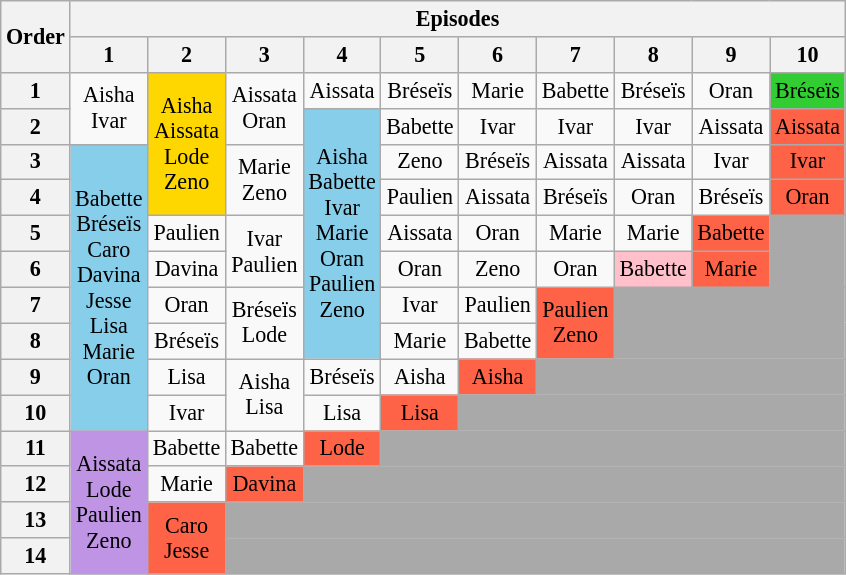<table class="wikitable" style="text-align:center; font-size:92%">
<tr>
<th rowspan="2">Order</th>
<th colspan="12">Episodes</th>
</tr>
<tr>
<th>1</th>
<th>2</th>
<th>3</th>
<th>4</th>
<th>5</th>
<th>6</th>
<th>7</th>
<th>8</th>
<th>9</th>
<th>10</th>
</tr>
<tr>
<th>1</th>
<td rowspan="2">Aisha<br>Ivar</td>
<td rowspan="4" style="background:gold">Aisha<br>Aissata<br>Lode<br>Zeno</td>
<td rowspan="2">Aissata<br>Oran</td>
<td>Aissata</td>
<td>Bréseïs</td>
<td>Marie</td>
<td>Babette</td>
<td>Bréseïs</td>
<td>Oran</td>
<td style="background:limegreen">Bréseïs</td>
</tr>
<tr>
<th>2</th>
<td rowspan="7" bgcolor="skyblue">Aisha<br>Babette<br>Ivar<br>Marie<br>Oran<br>Paulien<br>Zeno</td>
<td>Babette</td>
<td>Ivar</td>
<td>Ivar</td>
<td>Ivar</td>
<td>Aissata</td>
<td style="background:tomato">Aissata</td>
</tr>
<tr>
<th>3</th>
<td rowspan="8" bgcolor="skyblue">Babette<br>Bréseïs<br>Caro<br>Davina<br>Jesse<br>Lisa<br>Marie<br>Oran</td>
<td rowspan="2">Marie<br>Zeno</td>
<td>Zeno</td>
<td>Bréseïs</td>
<td>Aissata</td>
<td>Aissata</td>
<td>Ivar</td>
<td style="background:tomato">Ivar</td>
</tr>
<tr>
<th>4</th>
<td>Paulien</td>
<td>Aissata</td>
<td>Bréseïs</td>
<td>Oran</td>
<td>Bréseïs</td>
<td style="background:tomato">Oran</td>
</tr>
<tr>
<th>5</th>
<td>Paulien</td>
<td rowspan="2">Ivar<br>Paulien</td>
<td>Aissata</td>
<td>Oran</td>
<td>Marie</td>
<td>Marie</td>
<td style="background:tomato">Babette</td>
<td rowspan="2" colspan="25" style="background:darkgrey"></td>
</tr>
<tr>
<th>6</th>
<td>Davina</td>
<td>Oran</td>
<td>Zeno</td>
<td>Oran</td>
<td style="background:pink">Babette</td>
<td style="background:tomato">Marie</td>
</tr>
<tr>
<th>7</th>
<td>Oran</td>
<td rowspan="2">Bréseïs<br>Lode</td>
<td>Ivar</td>
<td>Paulien</td>
<td rowspan="2" style="background:tomato">Paulien<br>Zeno</td>
<td rowspan="2" colspan="25" style="background:darkgrey"></td>
</tr>
<tr>
<th>8</th>
<td>Bréseïs</td>
<td>Marie</td>
<td>Babette</td>
</tr>
<tr>
<th>9</th>
<td>Lisa</td>
<td rowspan="2">Aisha<br>Lisa</td>
<td>Bréseïs</td>
<td>Aisha</td>
<td style="background:tomato">Aisha</td>
<td colspan="25" style="background:darkgrey"></td>
</tr>
<tr>
<th>10</th>
<td>Ivar</td>
<td>Lisa</td>
<td style="background:tomato">Lisa</td>
<td colspan="25" style="background:darkgrey"></td>
</tr>
<tr>
<th>11</th>
<td rowspan="4"style="background:#BF94E4;">Aissata<br>Lode<br>Paulien<br>Zeno</td>
<td>Babette</td>
<td>Babette</td>
<td style="background:tomato">Lode</td>
<td colspan="25" style="background:darkgrey"></td>
</tr>
<tr>
<th>12</th>
<td>Marie</td>
<td style="background:tomato">Davina</td>
<td colspan="25" style="background:darkgrey"></td>
</tr>
<tr>
<th>13</th>
<td rowspan="2"style="background:tomato">Caro<br>Jesse</td>
<td colspan="25" style="background:darkgrey"></td>
</tr>
<tr>
<th>14</th>
<th colspan="25" style="background:darkgrey"></th>
</tr>
</table>
